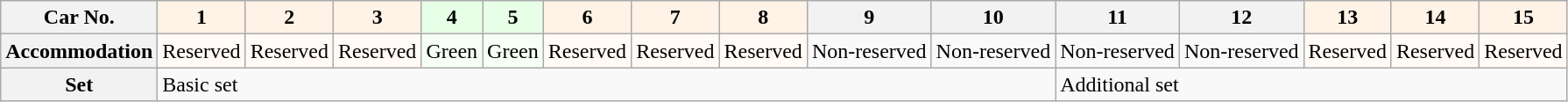<table class="wikitable">
<tr>
<th>Car No.</th>
<th style="background: #FFF2E6">1</th>
<th style="background: #FFF2E6">2</th>
<th style="background: #FFF2E6">3</th>
<th style="background: #E6FFE6">4</th>
<th style="background: #E6FFE6">5</th>
<th style="background: #FFF2E6">6</th>
<th style="background: #FFF2E6">7</th>
<th style="background: #FFF2E6">8</th>
<th>9</th>
<th>10</th>
<th>11</th>
<th>12</th>
<th style="background: #FFF2E6">13</th>
<th style="background: #FFF2E6">14</th>
<th style="background: #FFF2E6">15</th>
</tr>
<tr>
<th>Accommodation</th>
<td style="background: #FFFAF5">Reserved</td>
<td style="background: #FFFAF5">Reserved</td>
<td style="background: #FFFAF5">Reserved</td>
<td style="background: #F5FFF5">Green</td>
<td style="background: #F5FFF5">Green</td>
<td style="background: #FFFAF5">Reserved</td>
<td style="background: #FFFAF5">Reserved</td>
<td style="background: #FFFAF5">Reserved</td>
<td>Non-reserved</td>
<td>Non-reserved</td>
<td>Non-reserved</td>
<td>Non-reserved</td>
<td style="background: #FFFAF5">Reserved</td>
<td style="background: #FFFAF5">Reserved</td>
<td style="background: #FFFAF5">Reserved</td>
</tr>
<tr>
<th>Set</th>
<td colspan="10">Basic set</td>
<td colspan="5">Additional set</td>
</tr>
</table>
